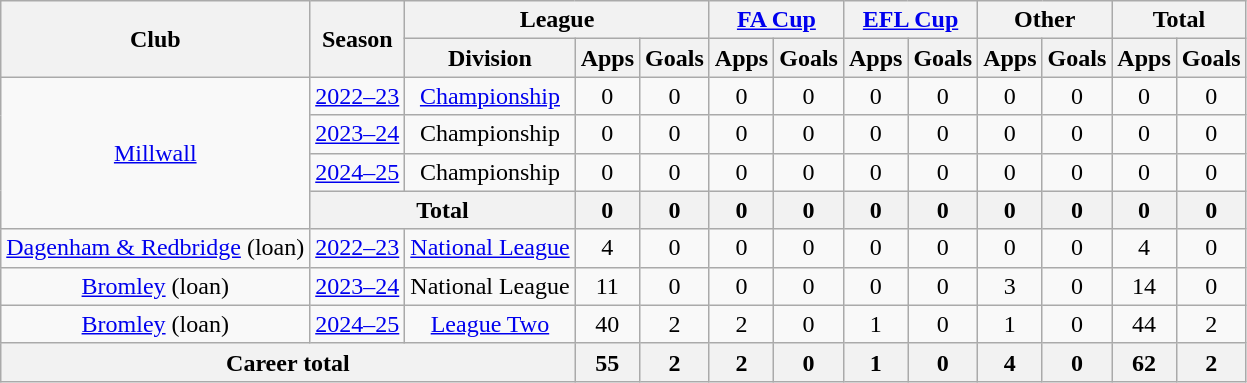<table class=wikitable style=text-align:center>
<tr>
<th rowspan=2>Club</th>
<th rowspan=2>Season</th>
<th colspan=3>League</th>
<th colspan=2><a href='#'>FA Cup</a></th>
<th colspan=2><a href='#'>EFL Cup</a></th>
<th colspan=2>Other</th>
<th colspan=2>Total</th>
</tr>
<tr>
<th>Division</th>
<th>Apps</th>
<th>Goals</th>
<th>Apps</th>
<th>Goals</th>
<th>Apps</th>
<th>Goals</th>
<th>Apps</th>
<th>Goals</th>
<th>Apps</th>
<th>Goals</th>
</tr>
<tr>
<td rowspan=4><a href='#'>Millwall</a></td>
<td><a href='#'>2022–23</a></td>
<td><a href='#'>Championship</a></td>
<td>0</td>
<td>0</td>
<td>0</td>
<td>0</td>
<td>0</td>
<td>0</td>
<td>0</td>
<td>0</td>
<td>0</td>
<td>0</td>
</tr>
<tr>
<td><a href='#'>2023–24</a></td>
<td>Championship</td>
<td>0</td>
<td>0</td>
<td>0</td>
<td>0</td>
<td>0</td>
<td>0</td>
<td>0</td>
<td>0</td>
<td>0</td>
<td>0</td>
</tr>
<tr>
<td><a href='#'>2024–25</a></td>
<td>Championship</td>
<td>0</td>
<td>0</td>
<td>0</td>
<td>0</td>
<td>0</td>
<td>0</td>
<td>0</td>
<td>0</td>
<td>0</td>
<td>0</td>
</tr>
<tr>
<th colspan="2">Total</th>
<th>0</th>
<th>0</th>
<th>0</th>
<th>0</th>
<th>0</th>
<th>0</th>
<th>0</th>
<th>0</th>
<th>0</th>
<th>0</th>
</tr>
<tr>
<td><a href='#'>Dagenham & Redbridge</a> (loan)</td>
<td><a href='#'>2022–23</a></td>
<td><a href='#'>National League</a></td>
<td>4</td>
<td>0</td>
<td>0</td>
<td>0</td>
<td>0</td>
<td>0</td>
<td>0</td>
<td>0</td>
<td>4</td>
<td>0</td>
</tr>
<tr>
<td><a href='#'>Bromley</a> (loan)</td>
<td><a href='#'>2023–24</a></td>
<td>National League</td>
<td>11</td>
<td>0</td>
<td>0</td>
<td>0</td>
<td>0</td>
<td>0</td>
<td>3</td>
<td>0</td>
<td>14</td>
<td>0</td>
</tr>
<tr>
<td><a href='#'>Bromley</a> (loan)</td>
<td><a href='#'>2024–25</a></td>
<td><a href='#'>League Two</a></td>
<td>40</td>
<td>2</td>
<td>2</td>
<td>0</td>
<td>1</td>
<td>0</td>
<td>1</td>
<td>0</td>
<td>44</td>
<td>2</td>
</tr>
<tr>
<th colspan="3">Career total</th>
<th>55</th>
<th>2</th>
<th>2</th>
<th>0</th>
<th>1</th>
<th>0</th>
<th>4</th>
<th>0</th>
<th>62</th>
<th>2</th>
</tr>
</table>
